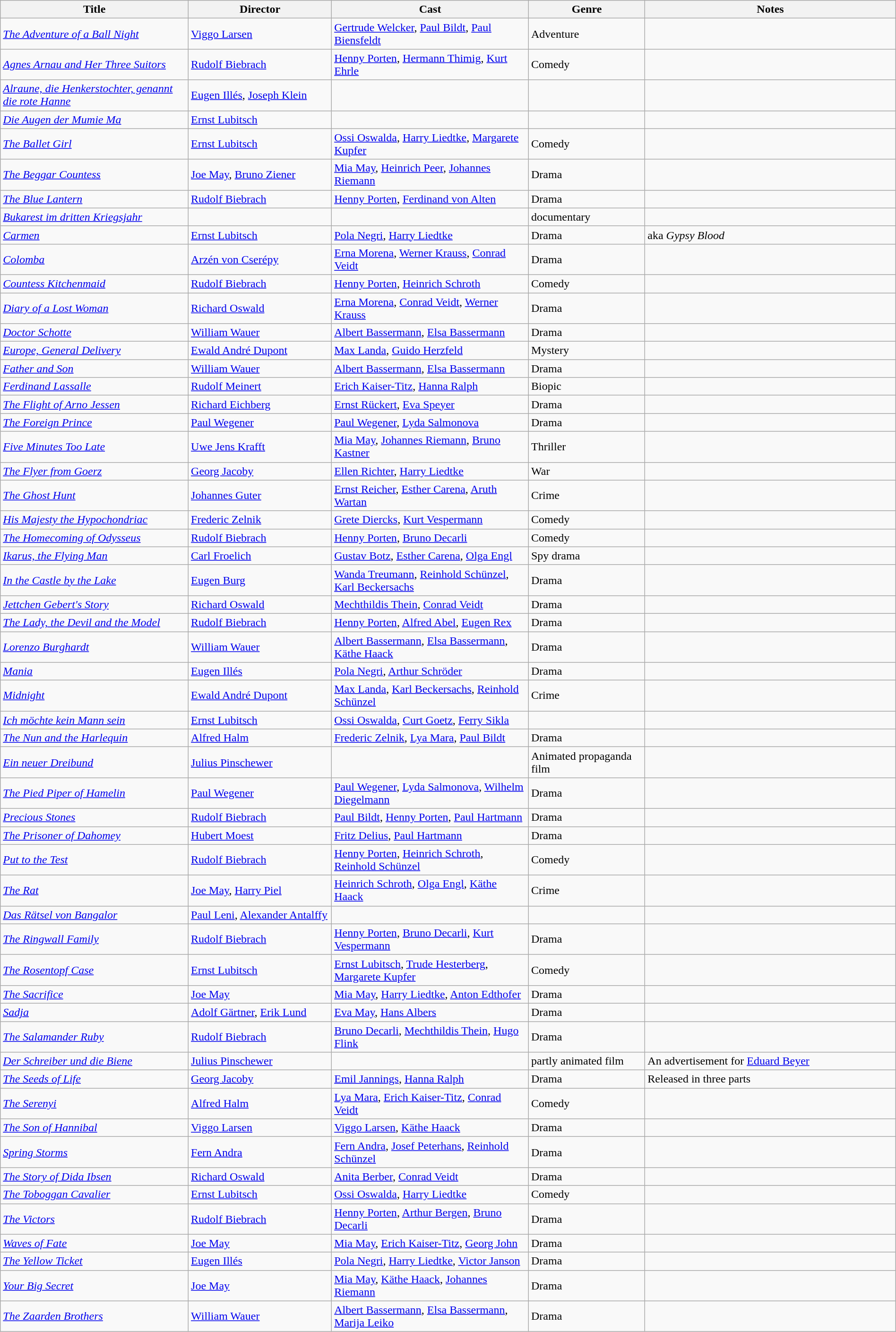<table class="wikitable" width= "100%">
<tr>
<th width=21%>Title</th>
<th width=16%>Director</th>
<th width=22%>Cast</th>
<th width=13%>Genre</th>
<th width=28%>Notes</th>
</tr>
<tr>
<td><em><a href='#'>The Adventure of a Ball Night</a></em></td>
<td><a href='#'>Viggo Larsen</a></td>
<td><a href='#'>Gertrude Welcker</a>, <a href='#'>Paul Bildt</a>, <a href='#'>Paul Biensfeldt</a></td>
<td>Adventure</td>
<td></td>
</tr>
<tr>
<td><em><a href='#'>Agnes Arnau and Her Three Suitors</a></em></td>
<td><a href='#'>Rudolf Biebrach</a></td>
<td><a href='#'>Henny Porten</a>, <a href='#'>Hermann Thimig</a>, <a href='#'>Kurt Ehrle</a></td>
<td>Comedy</td>
<td></td>
</tr>
<tr>
<td><em><a href='#'>Alraune, die Henkerstochter, genannt die rote Hanne</a></em></td>
<td><a href='#'>Eugen Illés</a>, <a href='#'>Joseph Klein</a></td>
<td></td>
<td></td>
<td></td>
</tr>
<tr>
<td><em><a href='#'>Die Augen der Mumie Ma</a></em></td>
<td><a href='#'>Ernst Lubitsch</a></td>
<td></td>
<td></td>
<td></td>
</tr>
<tr>
<td><em><a href='#'>The Ballet Girl</a></em></td>
<td><a href='#'>Ernst Lubitsch</a></td>
<td><a href='#'>Ossi Oswalda</a>, <a href='#'>Harry Liedtke</a>, <a href='#'>Margarete Kupfer</a></td>
<td>Comedy</td>
<td></td>
</tr>
<tr>
<td><em><a href='#'>The Beggar Countess</a></em></td>
<td><a href='#'>Joe May</a>, <a href='#'>Bruno Ziener</a></td>
<td><a href='#'>Mia May</a>, <a href='#'>Heinrich Peer</a>, <a href='#'>Johannes Riemann</a></td>
<td>Drama</td>
<td></td>
</tr>
<tr>
<td><em><a href='#'>The Blue Lantern</a></em></td>
<td><a href='#'>Rudolf Biebrach</a></td>
<td><a href='#'>Henny Porten</a>, <a href='#'>Ferdinand von Alten</a></td>
<td>Drama</td>
<td></td>
</tr>
<tr>
<td><em><a href='#'>Bukarest im dritten Kriegsjahr</a></em></td>
<td></td>
<td></td>
<td>documentary</td>
<td></td>
</tr>
<tr>
<td><em><a href='#'>Carmen</a></em></td>
<td><a href='#'>Ernst Lubitsch</a></td>
<td><a href='#'>Pola Negri</a>, <a href='#'>Harry Liedtke</a></td>
<td>Drama</td>
<td>aka <em>Gypsy Blood</em></td>
</tr>
<tr>
<td><em><a href='#'>Colomba</a></em></td>
<td><a href='#'>Arzén von Cserépy</a></td>
<td><a href='#'>Erna Morena</a>, <a href='#'>Werner Krauss</a>, <a href='#'>Conrad Veidt</a></td>
<td>Drama</td>
<td></td>
</tr>
<tr>
<td><em><a href='#'>Countess Kitchenmaid</a></em></td>
<td><a href='#'>Rudolf Biebrach</a></td>
<td><a href='#'>Henny Porten</a>, <a href='#'>Heinrich Schroth</a></td>
<td>Comedy</td>
<td></td>
</tr>
<tr>
<td><em><a href='#'>Diary of a Lost Woman</a></em></td>
<td><a href='#'>Richard Oswald</a></td>
<td><a href='#'>Erna Morena</a>, <a href='#'>Conrad Veidt</a>, <a href='#'>Werner Krauss</a></td>
<td>Drama</td>
<td></td>
</tr>
<tr>
<td><em><a href='#'>Doctor Schotte</a></em></td>
<td><a href='#'>William Wauer</a></td>
<td><a href='#'>Albert Bassermann</a>, <a href='#'>Elsa Bassermann</a></td>
<td>Drama</td>
<td></td>
</tr>
<tr>
<td><em><a href='#'>Europe, General Delivery</a></em></td>
<td><a href='#'>Ewald André Dupont</a></td>
<td><a href='#'>Max Landa</a>, <a href='#'>Guido Herzfeld</a></td>
<td>Mystery</td>
<td></td>
</tr>
<tr>
<td><em><a href='#'>Father and Son</a></em></td>
<td><a href='#'>William Wauer</a></td>
<td><a href='#'>Albert Bassermann</a>, <a href='#'>Elsa Bassermann</a></td>
<td>Drama</td>
<td></td>
</tr>
<tr>
<td><em><a href='#'>Ferdinand Lassalle</a></em></td>
<td><a href='#'>Rudolf Meinert</a></td>
<td><a href='#'>Erich Kaiser-Titz</a>, <a href='#'>Hanna Ralph</a></td>
<td>Biopic</td>
<td></td>
</tr>
<tr>
<td><em><a href='#'>The Flight of Arno Jessen</a></em></td>
<td><a href='#'>Richard Eichberg</a></td>
<td><a href='#'>Ernst Rückert</a>, <a href='#'>Eva Speyer</a></td>
<td>Drama</td>
<td></td>
</tr>
<tr>
<td><em><a href='#'>The Foreign Prince</a></em></td>
<td><a href='#'>Paul Wegener</a></td>
<td><a href='#'>Paul Wegener</a>, <a href='#'>Lyda Salmonova</a></td>
<td>Drama</td>
<td></td>
</tr>
<tr>
<td><em><a href='#'>Five Minutes Too Late</a></em></td>
<td><a href='#'>Uwe Jens Krafft</a></td>
<td><a href='#'>Mia May</a>, <a href='#'>Johannes Riemann</a>, <a href='#'>Bruno Kastner</a></td>
<td>Thriller</td>
<td></td>
</tr>
<tr>
<td><em><a href='#'>The Flyer from Goerz</a></em></td>
<td><a href='#'>Georg Jacoby</a></td>
<td><a href='#'>Ellen Richter</a>, <a href='#'>Harry Liedtke</a></td>
<td>War</td>
<td></td>
</tr>
<tr>
<td><em><a href='#'>The Ghost Hunt</a></em></td>
<td><a href='#'>Johannes Guter</a></td>
<td><a href='#'>Ernst Reicher</a>, <a href='#'>Esther Carena</a>, <a href='#'>Aruth Wartan</a></td>
<td>Crime</td>
<td></td>
</tr>
<tr>
<td><em><a href='#'>His Majesty the Hypochondriac</a></em></td>
<td><a href='#'>Frederic Zelnik</a></td>
<td><a href='#'>Grete Diercks</a>, <a href='#'>Kurt Vespermann</a></td>
<td>Comedy</td>
<td></td>
</tr>
<tr>
<td><em><a href='#'>The Homecoming of Odysseus</a></em></td>
<td><a href='#'>Rudolf Biebrach</a></td>
<td><a href='#'>Henny Porten</a>, <a href='#'>Bruno Decarli</a></td>
<td>Comedy</td>
<td></td>
</tr>
<tr>
<td><em><a href='#'>Ikarus, the Flying Man</a></em></td>
<td><a href='#'>Carl Froelich</a></td>
<td><a href='#'>Gustav Botz</a>, <a href='#'>Esther Carena</a>, <a href='#'>Olga Engl</a></td>
<td>Spy drama</td>
<td></td>
</tr>
<tr>
<td><em><a href='#'>In the Castle by the Lake</a></em></td>
<td><a href='#'>Eugen Burg</a></td>
<td><a href='#'>Wanda Treumann</a>, <a href='#'>Reinhold Schünzel</a>, <a href='#'>Karl Beckersachs</a></td>
<td>Drama</td>
<td></td>
</tr>
<tr>
<td><em><a href='#'>Jettchen Gebert's Story</a></em></td>
<td><a href='#'>Richard Oswald</a></td>
<td><a href='#'>Mechthildis Thein</a>, <a href='#'>Conrad Veidt</a></td>
<td>Drama</td>
<td></td>
</tr>
<tr>
<td><em><a href='#'>The Lady, the Devil and the Model</a></em></td>
<td><a href='#'>Rudolf Biebrach</a></td>
<td><a href='#'>Henny Porten</a>, <a href='#'>Alfred Abel</a>, <a href='#'>Eugen Rex</a></td>
<td>Drama</td>
<td></td>
</tr>
<tr>
<td><em><a href='#'>Lorenzo Burghardt</a></em></td>
<td><a href='#'>William Wauer</a></td>
<td><a href='#'>Albert Bassermann</a>, <a href='#'>Elsa Bassermann</a>, <a href='#'>Käthe Haack</a></td>
<td>Drama</td>
<td></td>
</tr>
<tr>
<td><em><a href='#'>Mania</a></em></td>
<td><a href='#'>Eugen Illés</a></td>
<td><a href='#'>Pola Negri</a>, <a href='#'>Arthur Schröder</a></td>
<td>Drama</td>
<td></td>
</tr>
<tr>
<td><em><a href='#'>Midnight</a></em></td>
<td><a href='#'>Ewald André Dupont</a></td>
<td><a href='#'>Max Landa</a>, <a href='#'>Karl Beckersachs</a>, <a href='#'>Reinhold Schünzel</a></td>
<td>Crime</td>
<td></td>
</tr>
<tr>
<td><em><a href='#'>Ich möchte kein Mann sein</a></em></td>
<td><a href='#'>Ernst Lubitsch</a></td>
<td><a href='#'>Ossi Oswalda</a>, <a href='#'>Curt Goetz</a>, <a href='#'>Ferry Sikla</a></td>
<td></td>
<td></td>
</tr>
<tr>
<td><em><a href='#'>The Nun and the Harlequin</a></em></td>
<td><a href='#'>Alfred Halm</a></td>
<td><a href='#'>Frederic Zelnik</a>, <a href='#'>Lya Mara</a>, <a href='#'>Paul Bildt</a></td>
<td>Drama</td>
<td></td>
</tr>
<tr>
<td><em><a href='#'>Ein neuer Dreibund</a></em></td>
<td><a href='#'>Julius Pinschewer</a></td>
<td></td>
<td>Animated propaganda film</td>
<td></td>
</tr>
<tr>
<td><em><a href='#'>The Pied Piper of Hamelin</a></em></td>
<td><a href='#'>Paul Wegener</a></td>
<td><a href='#'>Paul Wegener</a>, <a href='#'>Lyda Salmonova</a>, <a href='#'>Wilhelm Diegelmann</a></td>
<td>Drama</td>
<td></td>
</tr>
<tr>
<td><em><a href='#'>Precious Stones</a></em></td>
<td><a href='#'>Rudolf Biebrach</a></td>
<td><a href='#'>Paul Bildt</a>, <a href='#'>Henny Porten</a>, <a href='#'>Paul Hartmann</a></td>
<td>Drama</td>
<td></td>
</tr>
<tr>
<td><em><a href='#'>The Prisoner of Dahomey</a></em></td>
<td><a href='#'>Hubert Moest</a></td>
<td><a href='#'>Fritz Delius</a>, <a href='#'>Paul Hartmann</a></td>
<td>Drama</td>
<td></td>
</tr>
<tr>
<td><em><a href='#'>Put to the Test</a></em></td>
<td><a href='#'>Rudolf Biebrach</a></td>
<td><a href='#'>Henny Porten</a>, <a href='#'>Heinrich Schroth</a>, <a href='#'>Reinhold Schünzel</a></td>
<td>Comedy</td>
<td></td>
</tr>
<tr>
<td><em><a href='#'>The Rat</a></em></td>
<td><a href='#'>Joe May</a>, <a href='#'>Harry Piel</a></td>
<td><a href='#'>Heinrich Schroth</a>, <a href='#'>Olga Engl</a>, <a href='#'>Käthe Haack</a></td>
<td>Crime</td>
<td></td>
</tr>
<tr>
<td><em><a href='#'>Das Rätsel von Bangalor</a></em></td>
<td><a href='#'>Paul Leni</a>, <a href='#'>Alexander Antalffy</a></td>
<td></td>
<td></td>
<td></td>
</tr>
<tr>
<td><em><a href='#'>The Ringwall Family</a></em></td>
<td><a href='#'>Rudolf Biebrach</a></td>
<td><a href='#'>Henny Porten</a>, <a href='#'>Bruno Decarli</a>, <a href='#'>Kurt Vespermann</a></td>
<td>Drama</td>
<td></td>
</tr>
<tr>
<td><em><a href='#'>The Rosentopf Case</a></em></td>
<td><a href='#'>Ernst Lubitsch</a></td>
<td><a href='#'>Ernst Lubitsch</a>, <a href='#'>Trude Hesterberg</a>, <a href='#'>Margarete Kupfer</a></td>
<td>Comedy</td>
<td></td>
</tr>
<tr>
<td><em><a href='#'>The Sacrifice</a></em></td>
<td><a href='#'>Joe May</a></td>
<td><a href='#'>Mia May</a>, <a href='#'>Harry Liedtke</a>, <a href='#'>Anton Edthofer</a></td>
<td>Drama</td>
<td></td>
</tr>
<tr>
<td><em><a href='#'>Sadja</a></em></td>
<td><a href='#'>Adolf Gärtner</a>, <a href='#'>Erik Lund</a></td>
<td><a href='#'>Eva May</a>, <a href='#'>Hans Albers</a></td>
<td>Drama</td>
<td></td>
</tr>
<tr>
<td><em><a href='#'>The Salamander Ruby</a></em></td>
<td><a href='#'>Rudolf Biebrach</a></td>
<td><a href='#'>Bruno Decarli</a>, <a href='#'>Mechthildis Thein</a>, <a href='#'>Hugo Flink</a></td>
<td>Drama</td>
<td></td>
</tr>
<tr>
<td><em><a href='#'>Der Schreiber und die Biene</a></em></td>
<td><a href='#'>Julius Pinschewer</a></td>
<td></td>
<td>partly animated film</td>
<td>An advertisement for <a href='#'>Eduard Beyer</a></td>
</tr>
<tr>
<td><em><a href='#'>The Seeds of Life</a></em></td>
<td><a href='#'>Georg Jacoby</a></td>
<td><a href='#'>Emil Jannings</a>, <a href='#'>Hanna Ralph</a></td>
<td>Drama</td>
<td>Released in three parts</td>
</tr>
<tr>
<td><em><a href='#'>The Serenyi</a></em></td>
<td><a href='#'>Alfred Halm</a></td>
<td><a href='#'>Lya Mara</a>, <a href='#'>Erich Kaiser-Titz</a>, <a href='#'>Conrad Veidt</a></td>
<td>Comedy</td>
<td></td>
</tr>
<tr>
<td><em><a href='#'>The Son of Hannibal</a></em></td>
<td><a href='#'>Viggo Larsen</a></td>
<td><a href='#'>Viggo Larsen</a>, <a href='#'>Käthe Haack</a></td>
<td>Drama</td>
<td></td>
</tr>
<tr>
<td><em><a href='#'>Spring Storms</a></em></td>
<td><a href='#'>Fern Andra</a></td>
<td><a href='#'>Fern Andra</a>, <a href='#'>Josef Peterhans</a>, <a href='#'>Reinhold Schünzel</a></td>
<td>Drama</td>
<td></td>
</tr>
<tr>
<td><em><a href='#'>The Story of Dida Ibsen</a></em></td>
<td><a href='#'>Richard Oswald</a></td>
<td><a href='#'>Anita Berber</a>, <a href='#'>Conrad Veidt</a></td>
<td>Drama</td>
<td></td>
</tr>
<tr>
<td><em><a href='#'>The Toboggan Cavalier</a></em></td>
<td><a href='#'>Ernst Lubitsch</a></td>
<td><a href='#'>Ossi Oswalda</a>, <a href='#'>Harry Liedtke</a></td>
<td>Comedy</td>
<td></td>
</tr>
<tr>
<td><em><a href='#'>The Victors</a></em></td>
<td><a href='#'>Rudolf Biebrach</a></td>
<td><a href='#'>Henny Porten</a>, <a href='#'>Arthur Bergen</a>, <a href='#'>Bruno Decarli</a></td>
<td>Drama</td>
<td></td>
</tr>
<tr>
<td><em><a href='#'>Waves of Fate</a></em></td>
<td><a href='#'>Joe May</a></td>
<td><a href='#'>Mia May</a>, <a href='#'>Erich Kaiser-Titz</a>, <a href='#'>Georg John</a></td>
<td>Drama</td>
<td></td>
</tr>
<tr>
<td><em><a href='#'>The Yellow Ticket</a></em></td>
<td><a href='#'>Eugen Illés</a></td>
<td><a href='#'>Pola Negri</a>, <a href='#'>Harry Liedtke</a>, <a href='#'>Victor Janson</a></td>
<td>Drama</td>
<td></td>
</tr>
<tr>
<td><em><a href='#'>Your Big Secret</a></em></td>
<td><a href='#'>Joe May</a></td>
<td><a href='#'>Mia May</a>, <a href='#'>Käthe Haack</a>, <a href='#'>Johannes Riemann</a></td>
<td>Drama</td>
<td></td>
</tr>
<tr>
<td><em><a href='#'>The Zaarden Brothers</a></em></td>
<td><a href='#'>William Wauer</a></td>
<td><a href='#'>Albert Bassermann</a>, <a href='#'>Elsa Bassermann</a>, <a href='#'>Marija Leiko</a></td>
<td>Drama</td>
<td></td>
</tr>
</table>
